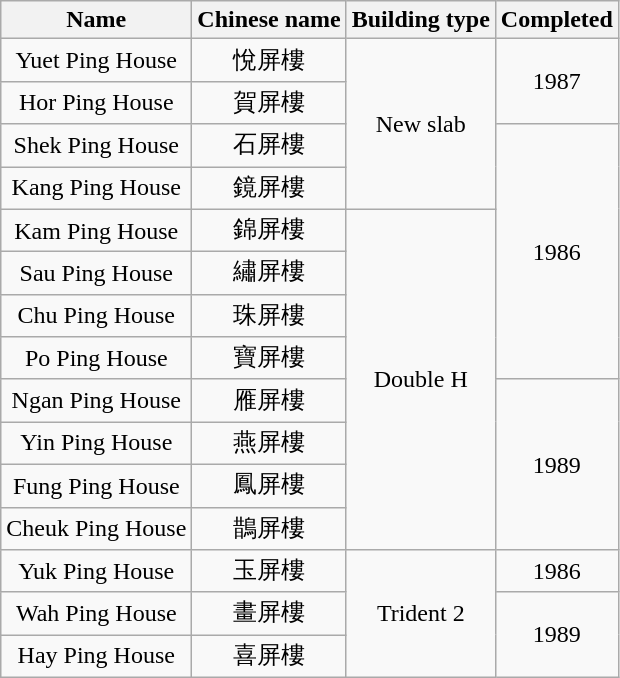<table class="wikitable" style="text-align: center">
<tr>
<th>Name</th>
<th>Chinese name</th>
<th>Building type</th>
<th>Completed</th>
</tr>
<tr>
<td>Yuet Ping House</td>
<td>悅屏樓</td>
<td rowspan="4">New slab</td>
<td rowspan="2">1987</td>
</tr>
<tr>
<td>Hor Ping House</td>
<td>賀屏樓</td>
</tr>
<tr>
<td>Shek Ping House</td>
<td>石屏樓</td>
<td rowspan="6">1986</td>
</tr>
<tr>
<td>Kang Ping House</td>
<td>鏡屏樓</td>
</tr>
<tr>
<td>Kam Ping House</td>
<td>錦屏樓</td>
<td rowspan="8">Double H</td>
</tr>
<tr>
<td>Sau Ping House</td>
<td>繡屏樓</td>
</tr>
<tr>
<td>Chu Ping House</td>
<td>珠屏樓</td>
</tr>
<tr>
<td>Po Ping House</td>
<td>寶屏樓</td>
</tr>
<tr>
<td>Ngan Ping House</td>
<td>雁屏樓</td>
<td rowspan="4">1989</td>
</tr>
<tr>
<td>Yin Ping House</td>
<td>燕屏樓</td>
</tr>
<tr>
<td>Fung Ping House</td>
<td>鳳屏樓</td>
</tr>
<tr>
<td>Cheuk Ping House</td>
<td>鵲屏樓</td>
</tr>
<tr>
<td>Yuk Ping House</td>
<td>玉屏樓</td>
<td rowspan="3">Trident 2</td>
<td>1986</td>
</tr>
<tr>
<td>Wah Ping House</td>
<td>畫屏樓</td>
<td rowspan="2">1989</td>
</tr>
<tr>
<td>Hay Ping House</td>
<td>喜屏樓</td>
</tr>
</table>
